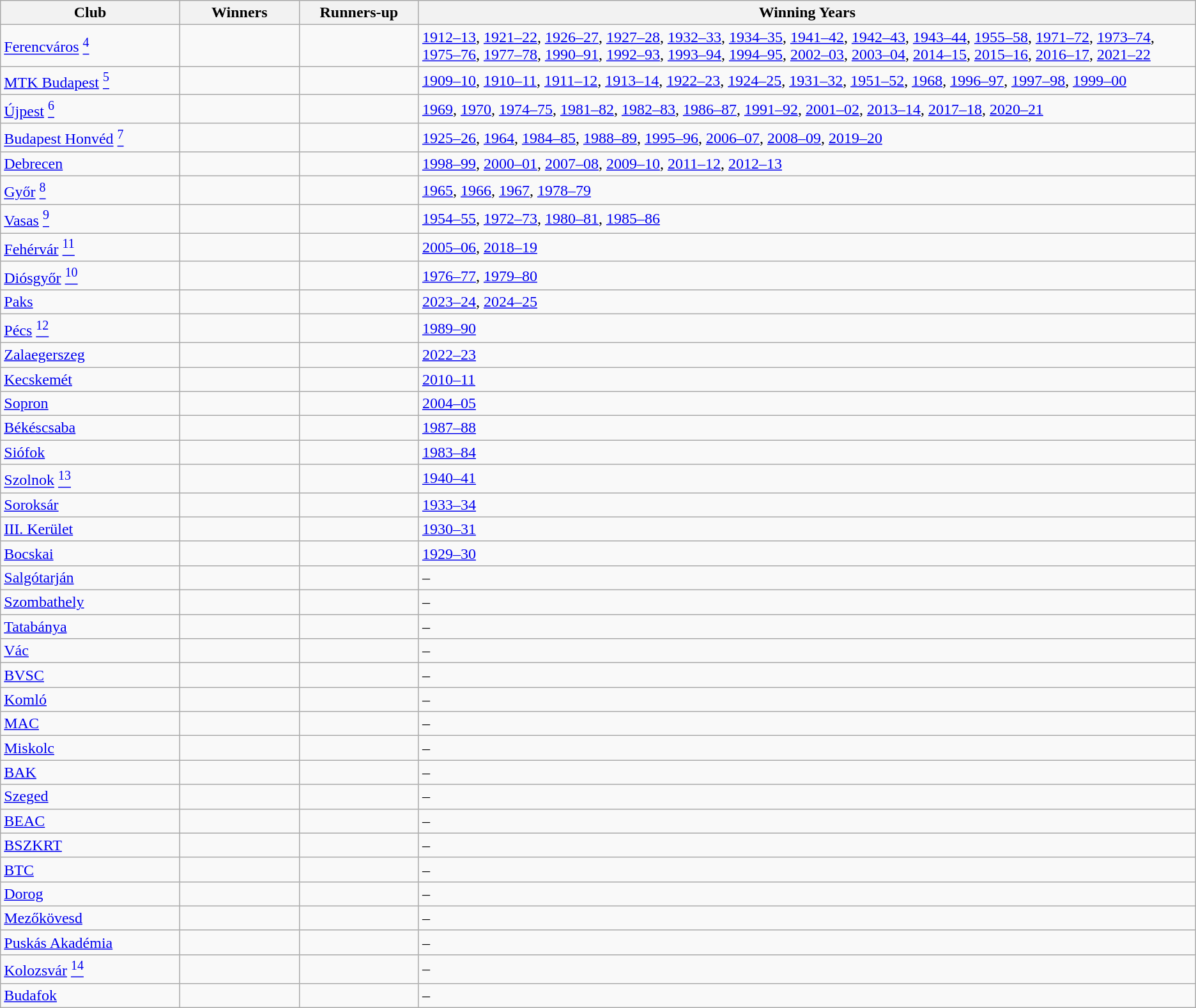<table class="wikitable sortable">
<tr>
<th width=15%>Club</th>
<th width=10%>Winners</th>
<th width=10%>Runners-up</th>
<th width=65%>Winning Years</th>
</tr>
<tr>
<td><a href='#'>Ferencváros</a> <a href='#'><sup>4</sup></a></td>
<td></td>
<td></td>
<td><a href='#'>1912–13</a>, <a href='#'>1921–22</a>, <a href='#'>1926–27</a>, <a href='#'>1927–28</a>, <a href='#'>1932–33</a>, <a href='#'>1934–35</a>, <a href='#'>1941–42</a>, <a href='#'>1942–43</a>, <a href='#'>1943–44</a>, <a href='#'>1955–58</a>, <a href='#'>1971–72</a>, <a href='#'>1973–74</a>, <a href='#'>1975–76</a>, <a href='#'>1977–78</a>, <a href='#'>1990–91</a>, <a href='#'>1992–93</a>, <a href='#'>1993–94</a>, <a href='#'>1994–95</a>, <a href='#'>2002–03</a>, <a href='#'>2003–04</a>, <a href='#'>2014–15</a>, <a href='#'>2015–16</a>, <a href='#'>2016–17</a>, <a href='#'>2021–22</a></td>
</tr>
<tr , Magyar Kupa ((2015–16))>
<td><a href='#'>MTK Budapest</a> <a href='#'><sup>5</sup></a></td>
<td></td>
<td></td>
<td><a href='#'>1909–10</a>, <a href='#'>1910–11</a>, <a href='#'>1911–12</a>, <a href='#'>1913–14</a>, <a href='#'>1922–23</a>, <a href='#'>1924–25</a>, <a href='#'>1931–32</a>, <a href='#'>1951–52</a>, <a href='#'>1968</a>, <a href='#'>1996–97</a>, <a href='#'>1997–98</a>, <a href='#'>1999–00</a></td>
</tr>
<tr>
<td><a href='#'>Újpest</a> <a href='#'><sup>6</sup></a></td>
<td></td>
<td></td>
<td><a href='#'>1969</a>, <a href='#'>1970</a>, <a href='#'>1974–75</a>, <a href='#'>1981–82</a>, <a href='#'>1982–83</a>, <a href='#'>1986–87</a>, <a href='#'>1991–92</a>, <a href='#'>2001–02</a>, <a href='#'>2013–14</a>, <a href='#'>2017–18</a>, <a href='#'>2020–21</a></td>
</tr>
<tr>
<td><a href='#'>Budapest Honvéd</a> <a href='#'><sup>7</sup></a></td>
<td></td>
<td></td>
<td><a href='#'>1925–26</a>, <a href='#'>1964</a>, <a href='#'>1984–85</a>, <a href='#'>1988–89</a>, <a href='#'>1995–96</a>, <a href='#'>2006–07</a>, <a href='#'>2008–09</a>, <a href='#'>2019–20</a></td>
</tr>
<tr>
<td><a href='#'>Debrecen</a></td>
<td></td>
<td></td>
<td><a href='#'>1998–99</a>, <a href='#'>2000–01</a>, <a href='#'>2007–08</a>, <a href='#'>2009–10</a>, <a href='#'>2011–12</a>, <a href='#'>2012–13</a></td>
</tr>
<tr>
<td><a href='#'>Győr</a> <a href='#'><sup>8</sup></a></td>
<td></td>
<td></td>
<td><a href='#'>1965</a>, <a href='#'>1966</a>, <a href='#'>1967</a>, <a href='#'>1978–79</a></td>
</tr>
<tr>
<td><a href='#'>Vasas</a> <a href='#'><sup>9</sup></a></td>
<td></td>
<td></td>
<td><a href='#'>1954–55</a>, <a href='#'>1972–73</a>, <a href='#'>1980–81</a>, <a href='#'>1985–86</a></td>
</tr>
<tr>
<td><a href='#'>Fehérvár</a> <a href='#'><sup>11</sup></a></td>
<td></td>
<td></td>
<td><a href='#'>2005–06</a>, <a href='#'>2018–19</a></td>
</tr>
<tr>
<td><a href='#'>Diósgyőr</a> <a href='#'><sup>10</sup></a></td>
<td></td>
<td></td>
<td><a href='#'>1976–77</a>, <a href='#'>1979–80</a></td>
</tr>
<tr>
<td><a href='#'>Paks</a></td>
<td></td>
<td></td>
<td><a href='#'>2023–24</a>, <a href='#'>2024–25</a></td>
</tr>
<tr>
<td><a href='#'>Pécs</a> <a href='#'><sup>12</sup></a></td>
<td></td>
<td></td>
<td><a href='#'>1989–90</a></td>
</tr>
<tr>
<td><a href='#'>Zalaegerszeg</a></td>
<td></td>
<td></td>
<td><a href='#'>2022–23</a></td>
</tr>
<tr>
<td><a href='#'>Kecskemét</a></td>
<td></td>
<td></td>
<td><a href='#'>2010–11</a></td>
</tr>
<tr>
<td><a href='#'>Sopron</a></td>
<td></td>
<td></td>
<td><a href='#'>2004–05</a></td>
</tr>
<tr>
<td><a href='#'>Békéscsaba</a></td>
<td></td>
<td></td>
<td><a href='#'>1987–88</a></td>
</tr>
<tr>
<td><a href='#'>Siófok</a></td>
<td></td>
<td></td>
<td><a href='#'>1983–84</a></td>
</tr>
<tr>
<td><a href='#'>Szolnok</a> <a href='#'><sup>13</sup></a></td>
<td></td>
<td></td>
<td><a href='#'>1940–41</a></td>
</tr>
<tr>
<td><a href='#'>Soroksár</a></td>
<td></td>
<td></td>
<td><a href='#'>1933–34</a></td>
</tr>
<tr>
<td><a href='#'>III. Kerület</a></td>
<td></td>
<td></td>
<td><a href='#'>1930–31</a></td>
</tr>
<tr>
<td><a href='#'>Bocskai</a></td>
<td></td>
<td></td>
<td><a href='#'>1929–30</a></td>
</tr>
<tr>
<td><a href='#'>Salgótarján</a></td>
<td></td>
<td></td>
<td>–</td>
</tr>
<tr>
<td><a href='#'>Szombathely</a></td>
<td></td>
<td></td>
<td>–</td>
</tr>
<tr>
<td><a href='#'>Tatabánya</a></td>
<td></td>
<td></td>
<td>–</td>
</tr>
<tr>
<td><a href='#'>Vác</a></td>
<td></td>
<td></td>
<td>–</td>
</tr>
<tr>
<td><a href='#'>BVSC</a></td>
<td></td>
<td></td>
<td>–</td>
</tr>
<tr>
<td><a href='#'>Komló</a></td>
<td></td>
<td></td>
<td>–</td>
</tr>
<tr>
<td><a href='#'>MAC</a></td>
<td></td>
<td></td>
<td>–</td>
</tr>
<tr>
<td><a href='#'>Miskolc</a></td>
<td></td>
<td></td>
<td>–</td>
</tr>
<tr>
<td><a href='#'>BAK</a></td>
<td></td>
<td></td>
<td>–</td>
</tr>
<tr>
<td><a href='#'>Szeged</a></td>
<td></td>
<td></td>
<td>–</td>
</tr>
<tr>
<td><a href='#'>BEAC</a></td>
<td></td>
<td></td>
<td>–</td>
</tr>
<tr>
<td><a href='#'>BSZKRT</a></td>
<td></td>
<td></td>
<td>–</td>
</tr>
<tr>
<td><a href='#'>BTC</a></td>
<td></td>
<td></td>
<td>–</td>
</tr>
<tr>
<td><a href='#'>Dorog</a></td>
<td></td>
<td></td>
<td>–</td>
</tr>
<tr>
<td><a href='#'>Mezőkövesd</a></td>
<td></td>
<td></td>
<td>–</td>
</tr>
<tr>
<td><a href='#'>Puskás Akadémia</a></td>
<td></td>
<td></td>
<td>–</td>
</tr>
<tr>
<td><a href='#'>Kolozsvár</a> <a href='#'><sup>14</sup></a></td>
<td></td>
<td></td>
<td>–</td>
</tr>
<tr>
<td><a href='#'>Budafok</a></td>
<td></td>
<td></td>
<td>–</td>
</tr>
</table>
